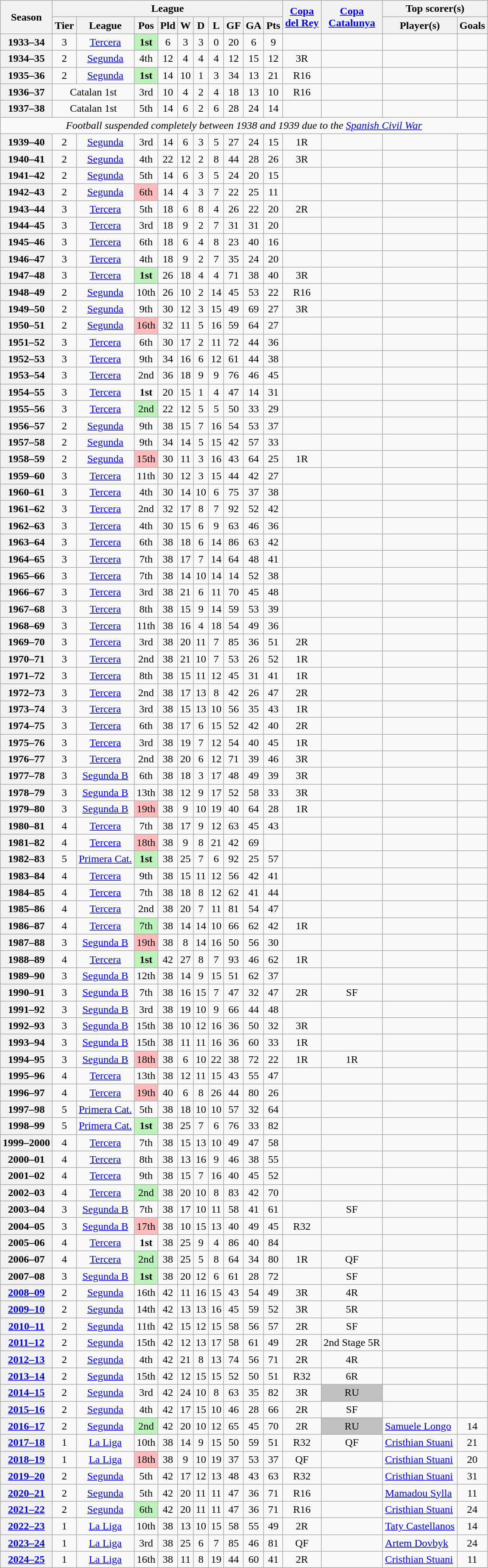<table class="wikitable sortable plainrowheaders" style="text-align: center">
<tr>
<th scope=col rowspan=2>Season</th>
<th scope=col colspan=10>League</th>
<th scope=col rowspan=2 class=unsortable><a href='#'>Copa<br>del Rey</a></th>
<th scope=col rowspan=2 class=unsortable><a href='#'>Copa<br>Catalunya</a></th>
<th scope=col colspan=2>Top scorer(s)</th>
</tr>
<tr>
<th scope=col>Tier</th>
<th scope=col>League</th>
<th scope=col>Pos</th>
<th scope=col>Pld</th>
<th scope=col>W</th>
<th scope=col>D</th>
<th scope=col>L</th>
<th scope=col>GF</th>
<th scope=col>GA</th>
<th scope=col>Pts</th>
<th scope=col>Player(s)</th>
<th scope=col>Goals</th>
</tr>
<tr>
<th scope=row>1933–34</th>
<td>3</td>
<td><a href='#'>Tercera</a></td>
<td style="background:#bbf3bb;"><strong>1st</strong></td>
<td>6</td>
<td>3</td>
<td>3</td>
<td>0</td>
<td>20</td>
<td>6</td>
<td>9</td>
<td></td>
<td></td>
<td style="text-align:left;"></td>
<td></td>
</tr>
<tr>
<th scope=row>1934–35</th>
<td>2</td>
<td><a href='#'>Segunda</a></td>
<td>4th</td>
<td>12</td>
<td>4</td>
<td>4</td>
<td>4</td>
<td>12</td>
<td>15</td>
<td>12</td>
<td>3R</td>
<td></td>
<td style="text-align:left;"></td>
<td></td>
</tr>
<tr>
<th scope=row>1935–36</th>
<td>2</td>
<td><a href='#'>Segunda</a></td>
<td style="background:#bbf3bb;"><strong>1st</strong></td>
<td>14</td>
<td>10</td>
<td>1</td>
<td>3</td>
<td>34</td>
<td>13</td>
<td>21</td>
<td>R16</td>
<td></td>
<td style="text-align:left;"></td>
<td></td>
</tr>
<tr>
<th scope=row>1936–37</th>
<td colspan=2>Catalan 1st</td>
<td>3rd</td>
<td>10</td>
<td>4</td>
<td>2</td>
<td>4</td>
<td>18</td>
<td>13</td>
<td>10</td>
<td>R16</td>
<td></td>
<td style="text-align:left;"></td>
<td></td>
</tr>
<tr>
<th scope=row>1937–38</th>
<td colspan=2>Catalan 1st</td>
<td>5th</td>
<td>14</td>
<td>6</td>
<td>2</td>
<td>6</td>
<td>28</td>
<td>24</td>
<td>14</td>
<td></td>
<td></td>
<td style="text-align:left;"></td>
<td></td>
</tr>
<tr>
<td colspan="15"><em>Football suspended completely between 1938 and 1939 due to the <a href='#'>Spanish Civil War</a></em></td>
</tr>
<tr>
<th scope=row>1939–40</th>
<td>2</td>
<td><a href='#'>Segunda</a></td>
<td>3rd</td>
<td>14</td>
<td>6</td>
<td>3</td>
<td>5</td>
<td>27</td>
<td>24</td>
<td>15</td>
<td>1R</td>
<td></td>
<td style="text-align:left;"></td>
<td></td>
</tr>
<tr>
<th scope=row>1940–41</th>
<td>2</td>
<td><a href='#'>Segunda</a></td>
<td>4th</td>
<td>22</td>
<td>12</td>
<td>2</td>
<td>8</td>
<td>44</td>
<td>28</td>
<td>26</td>
<td>3R</td>
<td></td>
<td style="text-align:left;"></td>
<td></td>
</tr>
<tr>
<th scope=row>1941–42</th>
<td>2</td>
<td><a href='#'>Segunda</a></td>
<td>5th</td>
<td>14</td>
<td>6</td>
<td>3</td>
<td>5</td>
<td>24</td>
<td>20</td>
<td>15</td>
<td></td>
<td></td>
<td style="text-align:left;"></td>
<td></td>
</tr>
<tr>
<th scope=row>1942–43</th>
<td>2</td>
<td><a href='#'>Segunda</a></td>
<td style="background:#ffbbbb;">6th</td>
<td>14</td>
<td>4</td>
<td>3</td>
<td>7</td>
<td>22</td>
<td>25</td>
<td>11</td>
<td></td>
<td></td>
<td style="text-align:left;"></td>
<td></td>
</tr>
<tr>
<th scope=row>1943–44</th>
<td>3</td>
<td><a href='#'>Tercera</a></td>
<td>5th</td>
<td>18</td>
<td>6</td>
<td>8</td>
<td>4</td>
<td>26</td>
<td>22</td>
<td>20</td>
<td>2R</td>
<td></td>
<td style="text-align:left;"></td>
<td></td>
</tr>
<tr>
<th scope=row>1944–45</th>
<td>3</td>
<td><a href='#'>Tercera</a></td>
<td>3rd</td>
<td>18</td>
<td>9</td>
<td>2</td>
<td>7</td>
<td>31</td>
<td>31</td>
<td>20</td>
<td></td>
<td></td>
<td style="text-align:left;"></td>
<td></td>
</tr>
<tr>
<th scope=row>1945–46</th>
<td>3</td>
<td><a href='#'>Tercera</a></td>
<td>6th</td>
<td>18</td>
<td>6</td>
<td>4</td>
<td>8</td>
<td>23</td>
<td>40</td>
<td>16</td>
<td></td>
<td></td>
<td style="text-align:left;"></td>
<td></td>
</tr>
<tr>
<th scope=row>1946–47</th>
<td>3</td>
<td><a href='#'>Tercera</a></td>
<td>4th</td>
<td>18</td>
<td>9</td>
<td>2</td>
<td>7</td>
<td>35</td>
<td>24</td>
<td>20</td>
<td></td>
<td></td>
<td style="text-align:left;"></td>
<td></td>
</tr>
<tr>
<th scope=row>1947–48</th>
<td>3</td>
<td><a href='#'>Tercera</a></td>
<td style="background:#bbf3bb;"><strong>1st</strong></td>
<td>26</td>
<td>18</td>
<td>4</td>
<td>4</td>
<td>71</td>
<td>38</td>
<td>40</td>
<td>3R</td>
<td></td>
<td style="text-align:left;"></td>
<td></td>
</tr>
<tr>
<th scope=row>1948–49</th>
<td>2</td>
<td><a href='#'>Segunda</a></td>
<td>10th</td>
<td>26</td>
<td>10</td>
<td>2</td>
<td>14</td>
<td>45</td>
<td>53</td>
<td>22</td>
<td>R16</td>
<td></td>
<td style="text-align:left;"></td>
<td></td>
</tr>
<tr>
<th scope=row>1949–50</th>
<td>2</td>
<td><a href='#'>Segunda</a></td>
<td>9th</td>
<td>30</td>
<td>12</td>
<td>3</td>
<td>15</td>
<td>49</td>
<td>69</td>
<td>27</td>
<td>3R</td>
<td></td>
<td style="text-align:left;"></td>
<td></td>
</tr>
<tr>
<th scope=row>1950–51</th>
<td>2</td>
<td><a href='#'>Segunda</a></td>
<td style="background:#ffbbbb;">16th</td>
<td>32</td>
<td>11</td>
<td>5</td>
<td>16</td>
<td>59</td>
<td>64</td>
<td>27</td>
<td></td>
<td></td>
<td style="text-align:left;"></td>
<td></td>
</tr>
<tr>
<th scope=row>1951–52</th>
<td>3</td>
<td><a href='#'>Tercera</a></td>
<td>6th</td>
<td>30</td>
<td>17</td>
<td>2</td>
<td>11</td>
<td>72</td>
<td>44</td>
<td>36</td>
<td></td>
<td></td>
<td style="text-align:left;"></td>
<td></td>
</tr>
<tr>
<th scope=row>1952–53</th>
<td>3</td>
<td><a href='#'>Tercera</a></td>
<td>9th</td>
<td>34</td>
<td>16</td>
<td>6</td>
<td>12</td>
<td>61</td>
<td>44</td>
<td>38</td>
<td></td>
<td></td>
<td style="text-align:left;"></td>
<td></td>
</tr>
<tr>
<th scope=row>1953–54</th>
<td>3</td>
<td><a href='#'>Tercera</a></td>
<td>2nd</td>
<td>36</td>
<td>18</td>
<td>9</td>
<td>9</td>
<td>76</td>
<td>46</td>
<td>45</td>
<td></td>
<td></td>
<td style="text-align:left;"></td>
<td></td>
</tr>
<tr>
<th scope=row>1954–55</th>
<td>3</td>
<td><a href='#'>Tercera</a></td>
<td><strong>1st</strong></td>
<td>20</td>
<td>15</td>
<td>1</td>
<td>4</td>
<td>47</td>
<td>14</td>
<td>31</td>
<td></td>
<td></td>
<td style="text-align:left;"></td>
<td></td>
</tr>
<tr>
<th scope=row>1955–56</th>
<td>3</td>
<td><a href='#'>Tercera</a></td>
<td style="background:#bbf3bb;">2nd</td>
<td>22</td>
<td>12</td>
<td>5</td>
<td>5</td>
<td>50</td>
<td>33</td>
<td>29</td>
<td></td>
<td></td>
<td style="text-align:left;"></td>
<td></td>
</tr>
<tr>
<th scope=row>1956–57</th>
<td>2</td>
<td><a href='#'>Segunda</a></td>
<td>9th</td>
<td>38</td>
<td>15</td>
<td>7</td>
<td>16</td>
<td>54</td>
<td>53</td>
<td>37</td>
<td></td>
<td></td>
<td style="text-align:left;"></td>
<td></td>
</tr>
<tr>
<th scope=row>1957–58</th>
<td>2</td>
<td><a href='#'>Segunda</a></td>
<td>9th</td>
<td>34</td>
<td>14</td>
<td>5</td>
<td>15</td>
<td>42</td>
<td>57</td>
<td>33</td>
<td></td>
<td></td>
<td style="text-align:left;"></td>
<td></td>
</tr>
<tr>
<th scope=row>1958–59</th>
<td>2</td>
<td><a href='#'>Segunda</a></td>
<td style="background:#ffbbbb;">15th</td>
<td>30</td>
<td>11</td>
<td>3</td>
<td>16</td>
<td>43</td>
<td>64</td>
<td>25</td>
<td>1R</td>
<td></td>
<td style="text-align:left;"></td>
<td></td>
</tr>
<tr>
<th scope=row>1959–60</th>
<td>3</td>
<td><a href='#'>Tercera</a></td>
<td>11th</td>
<td>30</td>
<td>12</td>
<td>3</td>
<td>15</td>
<td>44</td>
<td>42</td>
<td>27</td>
<td></td>
<td></td>
<td style="text-align:left;"></td>
<td></td>
</tr>
<tr>
<th scope=row>1960–61</th>
<td>3</td>
<td><a href='#'>Tercera</a></td>
<td>4th</td>
<td>30</td>
<td>14</td>
<td>10</td>
<td>6</td>
<td>75</td>
<td>37</td>
<td>38</td>
<td></td>
<td></td>
<td style="text-align:left;"></td>
<td></td>
</tr>
<tr>
<th scope=row>1961–62</th>
<td>3</td>
<td><a href='#'>Tercera</a></td>
<td>2nd</td>
<td>32</td>
<td>17</td>
<td>8</td>
<td>7</td>
<td>92</td>
<td>52</td>
<td>42</td>
<td></td>
<td></td>
<td style="text-align:left;"></td>
<td></td>
</tr>
<tr>
<th scope=row>1962–63</th>
<td>3</td>
<td><a href='#'>Tercera</a></td>
<td>4th</td>
<td>30</td>
<td>15</td>
<td>6</td>
<td>9</td>
<td>63</td>
<td>46</td>
<td>36</td>
<td></td>
<td></td>
<td style="text-align:left;"></td>
<td></td>
</tr>
<tr>
<th scope=row>1963–64</th>
<td>3</td>
<td><a href='#'>Tercera</a></td>
<td>6th</td>
<td>38</td>
<td>18</td>
<td>6</td>
<td>14</td>
<td>86</td>
<td>63</td>
<td>42</td>
<td></td>
<td></td>
<td style="text-align:left;"></td>
<td></td>
</tr>
<tr>
<th scope=row>1964–65</th>
<td>3</td>
<td><a href='#'>Tercera</a></td>
<td>7th</td>
<td>38</td>
<td>17</td>
<td>7</td>
<td>14</td>
<td>64</td>
<td>48</td>
<td>41</td>
<td></td>
<td></td>
<td style="text-align:left;"></td>
<td></td>
</tr>
<tr>
<th scope=row>1965–66</th>
<td>3</td>
<td><a href='#'>Tercera</a></td>
<td>7th</td>
<td>38</td>
<td>14</td>
<td>10</td>
<td>14</td>
<td>14</td>
<td>52</td>
<td>38</td>
<td></td>
<td></td>
<td style="text-align:left;"></td>
<td></td>
</tr>
<tr>
<th scope=row>1966–67</th>
<td>3</td>
<td><a href='#'>Tercera</a></td>
<td>3rd</td>
<td>38</td>
<td>21</td>
<td>6</td>
<td>11</td>
<td>70</td>
<td>45</td>
<td>48</td>
<td></td>
<td></td>
<td style="text-align:left;"></td>
<td></td>
</tr>
<tr>
<th scope=row>1967–68</th>
<td>3</td>
<td><a href='#'>Tercera</a></td>
<td>8th</td>
<td>38</td>
<td>15</td>
<td>9</td>
<td>14</td>
<td>59</td>
<td>53</td>
<td>39</td>
<td></td>
<td></td>
<td style="text-align:left;"></td>
<td></td>
</tr>
<tr>
<th scope=row>1968–69</th>
<td>3</td>
<td><a href='#'>Tercera</a></td>
<td>11th</td>
<td>38</td>
<td>16</td>
<td>4</td>
<td>18</td>
<td>54</td>
<td>49</td>
<td>36</td>
<td></td>
<td></td>
<td style="text-align:left;"></td>
<td></td>
</tr>
<tr>
<th scope=row>1969–70</th>
<td>3</td>
<td><a href='#'>Tercera</a></td>
<td>3rd</td>
<td>38</td>
<td>20</td>
<td>11</td>
<td>7</td>
<td>85</td>
<td>36</td>
<td>51</td>
<td>2R</td>
<td></td>
<td style="text-align:left;"></td>
<td></td>
</tr>
<tr>
<th scope=row>1970–71</th>
<td>3</td>
<td><a href='#'>Tercera</a></td>
<td>2nd</td>
<td>38</td>
<td>21</td>
<td>10</td>
<td>7</td>
<td>53</td>
<td>26</td>
<td>52</td>
<td>1R</td>
<td></td>
<td style="text-align:left;"></td>
<td></td>
</tr>
<tr>
<th scope=row>1971–72</th>
<td>3</td>
<td><a href='#'>Tercera</a></td>
<td>8th</td>
<td>38</td>
<td>15</td>
<td>11</td>
<td>12</td>
<td>45</td>
<td>31</td>
<td>41</td>
<td>1R</td>
<td></td>
<td style="text-align:left;"></td>
<td></td>
</tr>
<tr>
<th scope=row>1972–73</th>
<td>3</td>
<td><a href='#'>Tercera</a></td>
<td>2nd</td>
<td>38</td>
<td>17</td>
<td>13</td>
<td>8</td>
<td>42</td>
<td>26</td>
<td>47</td>
<td>2R</td>
<td></td>
<td style="text-align:left;"></td>
<td></td>
</tr>
<tr>
<th scope=row>1973–74</th>
<td>3</td>
<td><a href='#'>Tercera</a></td>
<td>3rd</td>
<td>38</td>
<td>15</td>
<td>13</td>
<td>10</td>
<td>56</td>
<td>35</td>
<td>43</td>
<td>1R</td>
<td></td>
<td style="text-align:left;"></td>
<td></td>
</tr>
<tr>
<th scope=row>1974–75</th>
<td>3</td>
<td><a href='#'>Tercera</a></td>
<td>6th</td>
<td>38</td>
<td>17</td>
<td>6</td>
<td>15</td>
<td>52</td>
<td>42</td>
<td>40</td>
<td>2R</td>
<td></td>
<td style="text-align:left;"></td>
<td></td>
</tr>
<tr>
<th scope=row>1975–76</th>
<td>3</td>
<td><a href='#'>Tercera</a></td>
<td>3rd</td>
<td>38</td>
<td>19</td>
<td>7</td>
<td>12</td>
<td>54</td>
<td>40</td>
<td>45</td>
<td>1R</td>
<td></td>
<td style="text-align:left;"></td>
<td></td>
</tr>
<tr>
<th scope=row>1976–77</th>
<td>3</td>
<td><a href='#'>Tercera</a></td>
<td>2nd</td>
<td>38</td>
<td>20</td>
<td>6</td>
<td>12</td>
<td>71</td>
<td>39</td>
<td>46</td>
<td>3R</td>
<td></td>
<td style="text-align:left;"></td>
<td></td>
</tr>
<tr>
<th scope=row>1977–78</th>
<td>3</td>
<td><a href='#'>Segunda B</a></td>
<td>6th</td>
<td>38</td>
<td>18</td>
<td>3</td>
<td>17</td>
<td>48</td>
<td>49</td>
<td>39</td>
<td>3R</td>
<td></td>
<td style="text-align:left;"></td>
<td></td>
</tr>
<tr>
<th scope=row>1978–79</th>
<td>3</td>
<td><a href='#'>Segunda B</a></td>
<td>13th</td>
<td>38</td>
<td>12</td>
<td>9</td>
<td>17</td>
<td>52</td>
<td>58</td>
<td>33</td>
<td>3R</td>
<td></td>
<td style="text-align:left;"></td>
<td></td>
</tr>
<tr>
<th scope=row>1979–80</th>
<td>3</td>
<td><a href='#'>Segunda B</a></td>
<td style="background:#ffbbbb;">19th</td>
<td>38</td>
<td>9</td>
<td>10</td>
<td>19</td>
<td>40</td>
<td>64</td>
<td>28</td>
<td>1R</td>
<td></td>
<td style="text-align:left;"></td>
<td></td>
</tr>
<tr>
<th scope=row>1980–81</th>
<td>4</td>
<td><a href='#'>Tercera</a></td>
<td>7th</td>
<td>38</td>
<td>17</td>
<td>9</td>
<td>12</td>
<td>63</td>
<td>45</td>
<td>43</td>
<td></td>
<td></td>
<td style="text-align:left;"></td>
<td></td>
</tr>
<tr>
<th scope=row>1981–82</th>
<td>4</td>
<td><a href='#'>Tercera</a></td>
<td style="background:#ffbbbb;">18th</td>
<td>38</td>
<td>9</td>
<td>8</td>
<td>21</td>
<td>42</td>
<td>69</td>
<td></td>
<td></td>
<td></td>
<td style="text-align:left;"></td>
<td></td>
</tr>
<tr>
<th scope=row>1982–83</th>
<td>5</td>
<td><a href='#'>Primera Cat.</a></td>
<td style="background:#bbf3bb;"><strong>1st</strong></td>
<td>38</td>
<td>25</td>
<td>7</td>
<td>6</td>
<td>92</td>
<td>25</td>
<td>57</td>
<td></td>
<td></td>
<td style="text-align:left;"></td>
<td></td>
</tr>
<tr>
<th scope=row>1983–84</th>
<td>4</td>
<td><a href='#'>Tercera</a></td>
<td>9th</td>
<td>38</td>
<td>15</td>
<td>11</td>
<td>12</td>
<td>56</td>
<td>42</td>
<td>41</td>
<td></td>
<td></td>
<td style="text-align:left;"></td>
<td></td>
</tr>
<tr>
<th scope=row>1984–85</th>
<td>4</td>
<td><a href='#'>Tercera</a></td>
<td>7th</td>
<td>38</td>
<td>18</td>
<td>8</td>
<td>12</td>
<td>62</td>
<td>41</td>
<td>44</td>
<td></td>
<td></td>
<td style="text-align:left;"></td>
<td></td>
</tr>
<tr>
<th scope=row>1985–86</th>
<td>4</td>
<td><a href='#'>Tercera</a></td>
<td>2nd</td>
<td>38</td>
<td>20</td>
<td>7</td>
<td>11</td>
<td>81</td>
<td>54</td>
<td>47</td>
<td></td>
<td></td>
<td style="text-align:left;"></td>
<td></td>
</tr>
<tr>
<th scope=row>1986–87</th>
<td>4</td>
<td><a href='#'>Tercera</a></td>
<td style="background:#bbf3bb;">7th</td>
<td>38</td>
<td>14</td>
<td>14</td>
<td>10</td>
<td>66</td>
<td>62</td>
<td>42</td>
<td>1R</td>
<td></td>
<td style="text-align:left;"></td>
<td></td>
</tr>
<tr>
<th scope=row>1987–88</th>
<td>3</td>
<td><a href='#'>Segunda B</a></td>
<td style="background:#ffbbbb;">19th</td>
<td>38</td>
<td>8</td>
<td>14</td>
<td>16</td>
<td>50</td>
<td>56</td>
<td>30</td>
<td></td>
<td></td>
<td style="text-align:left;"></td>
<td></td>
</tr>
<tr>
<th scope=row>1988–89</th>
<td>4</td>
<td><a href='#'>Tercera</a></td>
<td style="background:#bbf3bb;"><strong>1st</strong></td>
<td>42</td>
<td>27</td>
<td>8</td>
<td>7</td>
<td>93</td>
<td>46</td>
<td>62</td>
<td>1R</td>
<td></td>
<td style="text-align:left;"></td>
<td></td>
</tr>
<tr>
<th scope=row>1989–90</th>
<td>3</td>
<td><a href='#'>Segunda B</a></td>
<td>12th</td>
<td>38</td>
<td>14</td>
<td>9</td>
<td>15</td>
<td>51</td>
<td>62</td>
<td>37</td>
<td></td>
<td></td>
<td style="text-align:left;"></td>
<td></td>
</tr>
<tr>
<th scope=row>1990–91</th>
<td>3</td>
<td><a href='#'>Segunda B</a></td>
<td>7th</td>
<td>38</td>
<td>16</td>
<td>15</td>
<td>7</td>
<td>47</td>
<td>32</td>
<td>47</td>
<td>2R</td>
<td>SF</td>
<td style="text-align:left;"></td>
<td></td>
</tr>
<tr>
<th scope=row>1991–92</th>
<td>3</td>
<td><a href='#'>Segunda B</a></td>
<td>3rd</td>
<td>38</td>
<td>19</td>
<td>10</td>
<td>9</td>
<td>66</td>
<td>44</td>
<td>48</td>
<td></td>
<td></td>
<td style="text-align:left;"></td>
<td></td>
</tr>
<tr>
<th scope=row>1992–93</th>
<td>3</td>
<td><a href='#'>Segunda B</a></td>
<td>15th</td>
<td>38</td>
<td>10</td>
<td>12</td>
<td>16</td>
<td>36</td>
<td>50</td>
<td>32</td>
<td>3R</td>
<td></td>
<td style="text-align:left;"></td>
<td></td>
</tr>
<tr>
<th scope=row>1993–94</th>
<td>3</td>
<td><a href='#'>Segunda B</a></td>
<td>15th</td>
<td>38</td>
<td>11</td>
<td>11</td>
<td>16</td>
<td>36</td>
<td>60</td>
<td>33</td>
<td>1R</td>
<td></td>
<td style="text-align:left;"></td>
<td></td>
</tr>
<tr>
<th scope=row>1994–95</th>
<td>3</td>
<td><a href='#'>Segunda B</a></td>
<td style="background:#ffbbbb;">18th</td>
<td>38</td>
<td>6</td>
<td>10</td>
<td>22</td>
<td>38</td>
<td>72</td>
<td>22</td>
<td>1R</td>
<td>1R</td>
<td style="text-align:left;"></td>
<td></td>
</tr>
<tr>
<th scope=row>1995–96</th>
<td>4</td>
<td><a href='#'>Tercera</a></td>
<td>13th</td>
<td>38</td>
<td>12</td>
<td>11</td>
<td>15</td>
<td>43</td>
<td>55</td>
<td>47</td>
<td></td>
<td></td>
<td style="text-align:left;"></td>
<td></td>
</tr>
<tr>
<th scope=row>1996–97</th>
<td>4</td>
<td><a href='#'>Tercera</a></td>
<td style="background:#ffbbbb;">19th</td>
<td>40</td>
<td>6</td>
<td>8</td>
<td>26</td>
<td>44</td>
<td>80</td>
<td>26</td>
<td></td>
<td></td>
<td style="text-align:left;"></td>
<td></td>
</tr>
<tr>
<th scope=row>1997–98</th>
<td>5</td>
<td><a href='#'>Primera Cat.</a></td>
<td>5th</td>
<td>38</td>
<td>18</td>
<td>10</td>
<td>10</td>
<td>57</td>
<td>32</td>
<td>64</td>
<td></td>
<td></td>
<td style="text-align:left;"></td>
<td></td>
</tr>
<tr>
<th scope=row>1998–99</th>
<td>5</td>
<td><a href='#'>Primera Cat.</a></td>
<td style="background:#bbf3bb;"><strong>1st</strong></td>
<td>38</td>
<td>25</td>
<td>7</td>
<td>6</td>
<td>76</td>
<td>33</td>
<td>82</td>
<td></td>
<td></td>
<td style="text-align:left;"></td>
<td></td>
</tr>
<tr>
<th scope=row>1999–2000</th>
<td>4</td>
<td><a href='#'>Tercera</a></td>
<td>7th</td>
<td>38</td>
<td>15</td>
<td>13</td>
<td>10</td>
<td>49</td>
<td>47</td>
<td>58</td>
<td></td>
<td></td>
<td style="text-align:left;"></td>
<td></td>
</tr>
<tr>
<th scope=row>2000–01</th>
<td>4</td>
<td><a href='#'>Tercera</a></td>
<td>8th</td>
<td>38</td>
<td>13</td>
<td>16</td>
<td>9</td>
<td>46</td>
<td>38</td>
<td>55</td>
<td></td>
<td></td>
<td style="text-align:left;"></td>
<td></td>
</tr>
<tr>
<th scope=row>2001–02</th>
<td>4</td>
<td><a href='#'>Tercera</a></td>
<td>9th</td>
<td>38</td>
<td>15</td>
<td>7</td>
<td>16</td>
<td>40</td>
<td>45</td>
<td>52</td>
<td></td>
<td></td>
<td style="text-align:left;"></td>
<td></td>
</tr>
<tr>
<th scope=row>2002–03</th>
<td>4</td>
<td><a href='#'>Tercera</a></td>
<td style="background:#bbf3bb;">2nd</td>
<td>38</td>
<td>20</td>
<td>10</td>
<td>8</td>
<td>83</td>
<td>42</td>
<td>70</td>
<td></td>
<td></td>
<td style="text-align:left;"></td>
<td></td>
</tr>
<tr>
<th scope=row>2003–04</th>
<td>3</td>
<td><a href='#'>Segunda B</a></td>
<td>7th</td>
<td>38</td>
<td>17</td>
<td>10</td>
<td>11</td>
<td>58</td>
<td>41</td>
<td>61</td>
<td></td>
<td>SF</td>
<td style="text-align:left;"></td>
<td></td>
</tr>
<tr>
<th scope=row>2004–05</th>
<td>3</td>
<td><a href='#'>Segunda B</a></td>
<td style="background:#ffbbbb;">17th</td>
<td>38</td>
<td>10</td>
<td>15</td>
<td>13</td>
<td>40</td>
<td>49</td>
<td>45</td>
<td>R32</td>
<td></td>
<td style="text-align:left;"></td>
<td></td>
</tr>
<tr>
<th scope=row>2005–06</th>
<td>4</td>
<td><a href='#'>Tercera</a></td>
<td><strong>1st</strong></td>
<td>38</td>
<td>25</td>
<td>9</td>
<td>4</td>
<td>86</td>
<td>40</td>
<td>84</td>
<td></td>
<td></td>
<td style="text-align:left;"></td>
<td></td>
</tr>
<tr>
<th scope=row>2006–07</th>
<td>4</td>
<td><a href='#'>Tercera</a></td>
<td style="background:#bbf3bb;">2nd</td>
<td>38</td>
<td>25</td>
<td>5</td>
<td>8</td>
<td>64</td>
<td>34</td>
<td>80</td>
<td>1R</td>
<td>QF</td>
<td style="text-align:left;"></td>
<td></td>
</tr>
<tr>
<th scope=row>2007–08</th>
<td>3</td>
<td><a href='#'>Segunda B</a></td>
<td style="background:#bbf3bb;"><strong>1st</strong></td>
<td>38</td>
<td>20</td>
<td>12</td>
<td>6</td>
<td>61</td>
<td>28</td>
<td>72</td>
<td></td>
<td>SF</td>
<td style="text-align:left;"></td>
<td></td>
</tr>
<tr>
<th scope=row><a href='#'>2008–09</a></th>
<td>2</td>
<td><a href='#'>Segunda</a></td>
<td>16th</td>
<td>42</td>
<td>11</td>
<td>16</td>
<td>15</td>
<td>43</td>
<td>54</td>
<td>49</td>
<td>3R</td>
<td>4R</td>
<td style="text-align:left;"></td>
<td></td>
</tr>
<tr>
<th scope=row><a href='#'>2009–10</a></th>
<td>2</td>
<td><a href='#'>Segunda</a></td>
<td>14th</td>
<td>42</td>
<td>13</td>
<td>13</td>
<td>16</td>
<td>45</td>
<td>59</td>
<td>52</td>
<td>3R</td>
<td>5R</td>
<td style="text-align:left;"></td>
<td></td>
</tr>
<tr>
<th scope=row><a href='#'>2010–11</a></th>
<td>2</td>
<td><a href='#'>Segunda</a></td>
<td>11th</td>
<td>42</td>
<td>15</td>
<td>12</td>
<td>15</td>
<td>58</td>
<td>56</td>
<td>57</td>
<td>2R</td>
<td>SF</td>
<td style="text-align:left;"></td>
<td></td>
</tr>
<tr>
<th scope=row><a href='#'>2011–12</a></th>
<td>2</td>
<td><a href='#'>Segunda</a></td>
<td>15th</td>
<td>42</td>
<td>12</td>
<td>13</td>
<td>17</td>
<td>58</td>
<td>61</td>
<td>49</td>
<td>2R</td>
<td>2nd Stage 5R</td>
<td style="text-align:left;"></td>
<td></td>
</tr>
<tr>
<th scope=row><a href='#'>2012–13</a></th>
<td>2</td>
<td><a href='#'>Segunda</a></td>
<td>4th</td>
<td>42</td>
<td>21</td>
<td>8</td>
<td>13</td>
<td>74</td>
<td>56</td>
<td>71</td>
<td>2R</td>
<td>4R</td>
<td style="text-align:left;"></td>
<td></td>
</tr>
<tr>
<th scope=row><a href='#'>2013–14</a></th>
<td>2</td>
<td><a href='#'>Segunda</a></td>
<td>15th</td>
<td>42</td>
<td>12</td>
<td>15</td>
<td>15</td>
<td>52</td>
<td>50</td>
<td>51</td>
<td>R32</td>
<td>6R</td>
<td style="text-align:left;"></td>
<td></td>
</tr>
<tr>
<th scope=row><a href='#'>2014–15</a></th>
<td>2</td>
<td><a href='#'>Segunda</a></td>
<td>3rd</td>
<td>42</td>
<td>24</td>
<td>10</td>
<td>8</td>
<td>63</td>
<td>35</td>
<td>82</td>
<td>3R</td>
<td style="background:silver;">RU</td>
<td style="text-align:left;"></td>
<td></td>
</tr>
<tr>
<th scope=row><a href='#'>2015–16</a></th>
<td>2</td>
<td><a href='#'>Segunda</a></td>
<td>4th</td>
<td>42</td>
<td>17</td>
<td>15</td>
<td>10</td>
<td>46</td>
<td>28</td>
<td>66</td>
<td>2R</td>
<td>SF</td>
<td style="text-align:left;"></td>
<td></td>
</tr>
<tr>
<th scope=row><a href='#'>2016–17</a></th>
<td>2</td>
<td><a href='#'>Segunda</a></td>
<td style="background:#bbf3bb;">2nd</td>
<td>42</td>
<td>20</td>
<td>10</td>
<td>12</td>
<td>65</td>
<td>45</td>
<td>70</td>
<td>2R</td>
<td style="background:silver;">RU</td>
<td style="text-align:left;"><a href='#'>Samuele Longo</a></td>
<td>14</td>
</tr>
<tr>
<th scope=row><a href='#'>2017–18</a></th>
<td>1</td>
<td><a href='#'>La Liga</a></td>
<td>10th</td>
<td>38</td>
<td>14</td>
<td>9</td>
<td>15</td>
<td>50</td>
<td>59</td>
<td>51</td>
<td>R32</td>
<td>QF</td>
<td style="text-align:left;"><a href='#'>Cristhian Stuani</a></td>
<td>21</td>
</tr>
<tr>
<th scope=row><a href='#'>2018–19</a></th>
<td>1</td>
<td><a href='#'>La Liga</a></td>
<td style="background:#ffbbbb;">18th</td>
<td>38</td>
<td>9</td>
<td>10</td>
<td>19</td>
<td>37</td>
<td>53</td>
<td>37</td>
<td>QF</td>
<td></td>
<td style="text-align:left;"><a href='#'>Cristhian Stuani</a></td>
<td>20</td>
</tr>
<tr>
<th scope=row><a href='#'>2019–20</a></th>
<td>2</td>
<td><a href='#'>Segunda</a></td>
<td>5th</td>
<td>42</td>
<td>17</td>
<td>12</td>
<td>13</td>
<td>48</td>
<td>43</td>
<td>63</td>
<td>R32</td>
<td></td>
<td style="text-align:left;"><a href='#'>Cristhian Stuani</a></td>
<td>31</td>
</tr>
<tr>
<th scope=row><a href='#'>2020–21</a></th>
<td>2</td>
<td><a href='#'>Segunda</a></td>
<td>5th</td>
<td>42</td>
<td>20</td>
<td>11</td>
<td>11</td>
<td>47</td>
<td>36</td>
<td>71</td>
<td>R16</td>
<td></td>
<td style="text-align:left;"><a href='#'>Mamadou Sylla</a></td>
<td>11</td>
</tr>
<tr>
<th scope=row><a href='#'>2021–22</a></th>
<td>2</td>
<td><a href='#'>Segunda</a></td>
<td style="background:#bbf3bb;">6th</td>
<td>42</td>
<td>20</td>
<td>11</td>
<td>11</td>
<td>47</td>
<td>36</td>
<td>71</td>
<td>R16</td>
<td></td>
<td style="text-align:left;"><a href='#'>Cristhian Stuani</a></td>
<td>24</td>
</tr>
<tr>
<th scope=row><a href='#'>2022–23</a></th>
<td>1</td>
<td><a href='#'>La Liga</a></td>
<td>10th</td>
<td>38</td>
<td>13</td>
<td>10</td>
<td>15</td>
<td>58</td>
<td>55</td>
<td>49</td>
<td>2R</td>
<td></td>
<td style="text-align:left;"><a href='#'>Taty Castellanos</a></td>
<td>14</td>
</tr>
<tr>
<th scope=row><a href='#'>2023–24</a></th>
<td>1</td>
<td><a href='#'>La Liga</a></td>
<td>3rd</td>
<td>38</td>
<td>25</td>
<td>6</td>
<td>7</td>
<td>85</td>
<td>46</td>
<td>81</td>
<td>QF</td>
<td></td>
<td style="text-align:left;"><a href='#'>Artem Dovbyk</a></td>
<td>24</td>
</tr>
<tr>
<th scope=row><a href='#'>2024–25</a></th>
<td>1</td>
<td><a href='#'>La Liga</a></td>
<td>16th</td>
<td>38</td>
<td>11</td>
<td>8</td>
<td>19</td>
<td>44</td>
<td>60</td>
<td>41</td>
<td>2R</td>
<td></td>
<td style="text-align:left;"><a href='#'>Cristhian Stuani</a></td>
<td>11</td>
</tr>
</table>
